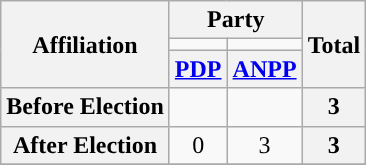<table class="wikitable" style="text-align:center">
<tr>
<th rowspan="3">Affiliation</th>
<th colspan="2">Party</th>
<th rowspan="3">Total</th>
</tr>
<tr>
<td style="background-color:"></td>
<td style="background-color:"></td>
</tr>
<tr>
<th><a href='#'>PDP</a></th>
<th><a href='#'>ANPP</a></th>
</tr>
<tr>
<th>Before Election</th>
<td></td>
<td></td>
<th>3</th>
</tr>
<tr>
<th>After Election</th>
<td>0</td>
<td>3</td>
<th>3</th>
</tr>
<tr>
</tr>
</table>
